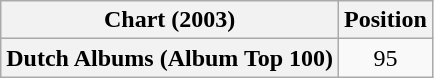<table class="wikitable plainrowheaders" style="text-align:center">
<tr>
<th scope="col">Chart (2003)</th>
<th scope="col">Position</th>
</tr>
<tr>
<th scope="row">Dutch Albums (Album Top 100)</th>
<td>95</td>
</tr>
</table>
